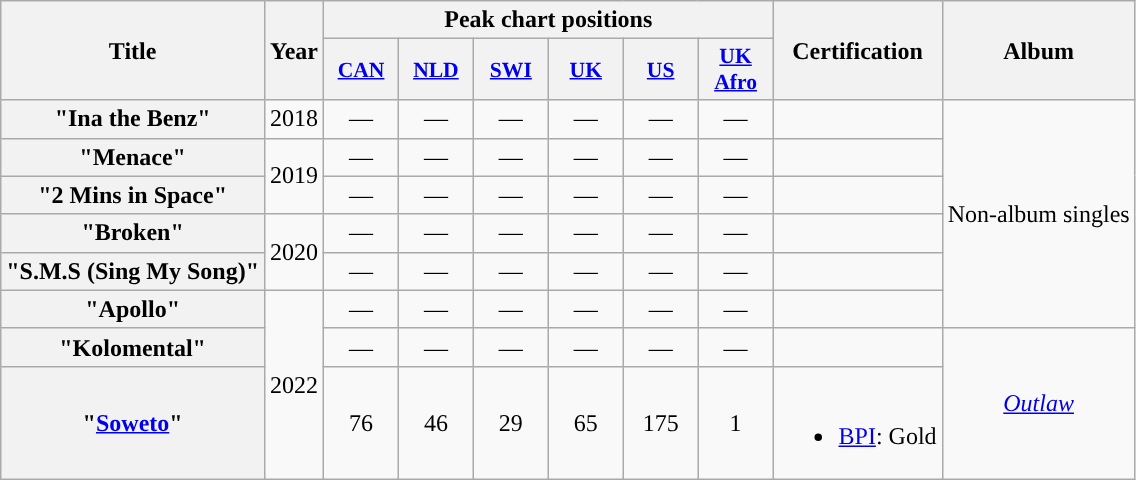<table class="wikitable plainrowheaders" style="text-align:center">
<tr>
<th scope="col" rowspan="2">Title</th>
<th scope="col" rowspan="2">Year</th>
<th colspan="6" scope="col">Peak chart positions</th>
<th rowspan="2" scope="col">Certification</th>
<th rowspan="2" scope="col">Album</th>
</tr>
<tr>
<th scope="col" style="width:3em;font-size:90%;"><a href='#'>CAN</a><br></th>
<th scope="col" style="width:3em;font-size:90%;"><a href='#'>NLD</a><br></th>
<th scope="col" style="width:3em;font-size:90%;"><a href='#'>SWI</a><br></th>
<th scope="col" style="width:3em;font-size:90%;"><a href='#'>UK</a><br></th>
<th scope="col" style="width:3em;font-size:90%;"><a href='#'>US</a><br></th>
<th scope="col" style="width:3em;font-size:90%;"><a href='#'>UK Afro</a><br></th>
</tr>
<tr>
<th scope="row">"Ina the Benz"</th>
<td>2018</td>
<td>—</td>
<td>—</td>
<td>—</td>
<td>—</td>
<td>—</td>
<td>—</td>
<td></td>
<td rowspan="6">Non-album singles</td>
</tr>
<tr>
<th scope="row">"Menace"</th>
<td rowspan="2">2019</td>
<td>—</td>
<td>—</td>
<td>—</td>
<td>—</td>
<td>—</td>
<td>—</td>
<td></td>
</tr>
<tr>
<th scope="row">"2 Mins in Space"</th>
<td>—</td>
<td>—</td>
<td>—</td>
<td>—</td>
<td>—</td>
<td>—</td>
<td></td>
</tr>
<tr>
<th scope="row">"Broken"</th>
<td rowspan="2">2020</td>
<td>—</td>
<td>—</td>
<td>—</td>
<td>—</td>
<td>—</td>
<td>—</td>
<td></td>
</tr>
<tr>
<th scope="row">"S.M.S (Sing My Song)"</th>
<td>—</td>
<td>—</td>
<td>—</td>
<td>—</td>
<td>—</td>
<td>—</td>
<td></td>
</tr>
<tr>
<th scope="row">"Apollo"</th>
<td rowspan="3">2022</td>
<td>—</td>
<td>—</td>
<td>—</td>
<td>—</td>
<td>—</td>
<td>—</td>
<td></td>
</tr>
<tr>
<th scope="row">"Kolomental"</th>
<td>—</td>
<td>—</td>
<td>—</td>
<td>—</td>
<td>—</td>
<td>—</td>
<td></td>
<td rowspan="2"><em><a href='#'>Outlaw</a></em></td>
</tr>
<tr>
<th scope="row">"<a href='#'>Soweto</a>"<br></th>
<td>76</td>
<td>46</td>
<td>29</td>
<td>65</td>
<td>175</td>
<td>1</td>
<td><br><ul><li><a href='#'>BPI</a>: Gold</li></ul></td>
</tr>
</table>
